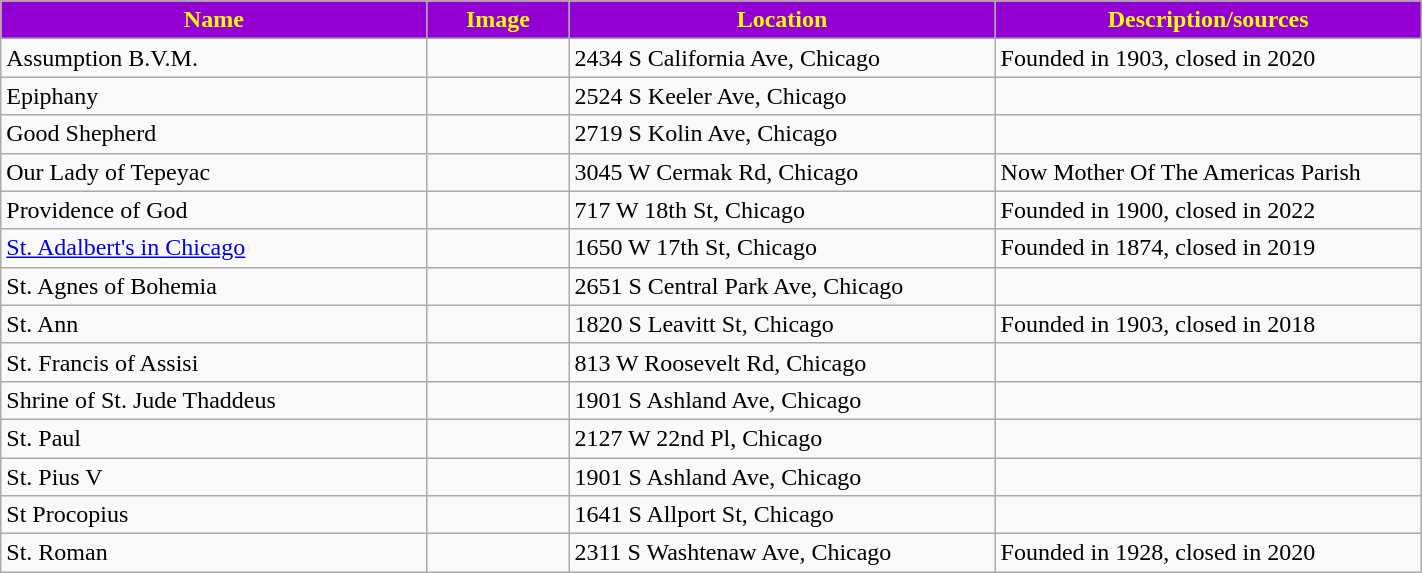<table class="wikitable sortable" style="width:75%">
<tr>
<th style="background:darkviolet; color:yellow;" width="30%"><strong>Name</strong></th>
<th style="background:darkviolet; color:yellow;" width="10%"><strong>Image</strong></th>
<th style="background:darkviolet; color:yellow;" width="30%"><strong>Location</strong></th>
<th style="background:darkviolet; color:yellow;" width="30%"><strong>Description/sources</strong></th>
</tr>
<tr>
<td>Assumption B.V.M.</td>
<td></td>
<td>2434 S California Ave, Chicago</td>
<td>Founded in 1903, closed in 2020</td>
</tr>
<tr>
<td>Epiphany</td>
<td></td>
<td>2524 S Keeler Ave, Chicago</td>
<td></td>
</tr>
<tr>
<td>Good Shepherd</td>
<td></td>
<td>2719 S Kolin Ave, Chicago</td>
<td></td>
</tr>
<tr>
<td>Our Lady of Tepeyac</td>
<td></td>
<td>3045 W Cermak Rd, Chicago</td>
<td>Now Mother Of The Americas Parish</td>
</tr>
<tr>
<td>Providence of God</td>
<td></td>
<td>717 W 18th St, Chicago</td>
<td>Founded in 1900, closed in 2022</td>
</tr>
<tr>
<td><a href='#'>St. Adalbert's in Chicago</a></td>
<td></td>
<td>1650 W 17th St, Chicago</td>
<td>Founded in 1874, closed in 2019</td>
</tr>
<tr>
<td>St. Agnes of Bohemia</td>
<td></td>
<td>2651 S Central Park Ave, Chicago</td>
<td></td>
</tr>
<tr>
<td>St. Ann</td>
<td></td>
<td>1820 S Leavitt St, Chicago</td>
<td>Founded in 1903, closed in 2018</td>
</tr>
<tr>
<td>St. Francis of Assisi</td>
<td></td>
<td>813 W Roosevelt Rd, Chicago</td>
<td></td>
</tr>
<tr>
<td>Shrine of St. Jude Thaddeus</td>
<td></td>
<td>1901 S Ashland Ave, Chicago</td>
<td></td>
</tr>
<tr>
<td>St. Paul</td>
<td></td>
<td>2127 W 22nd Pl, Chicago</td>
<td></td>
</tr>
<tr>
<td>St. Pius V</td>
<td></td>
<td>1901 S Ashland Ave, Chicago</td>
<td></td>
</tr>
<tr>
<td>St Procopius</td>
<td></td>
<td>1641 S Allport St, Chicago</td>
<td></td>
</tr>
<tr>
<td>St. Roman</td>
<td></td>
<td>2311 S Washtenaw Ave, Chicago</td>
<td>Founded in 1928, closed in 2020</td>
</tr>
</table>
